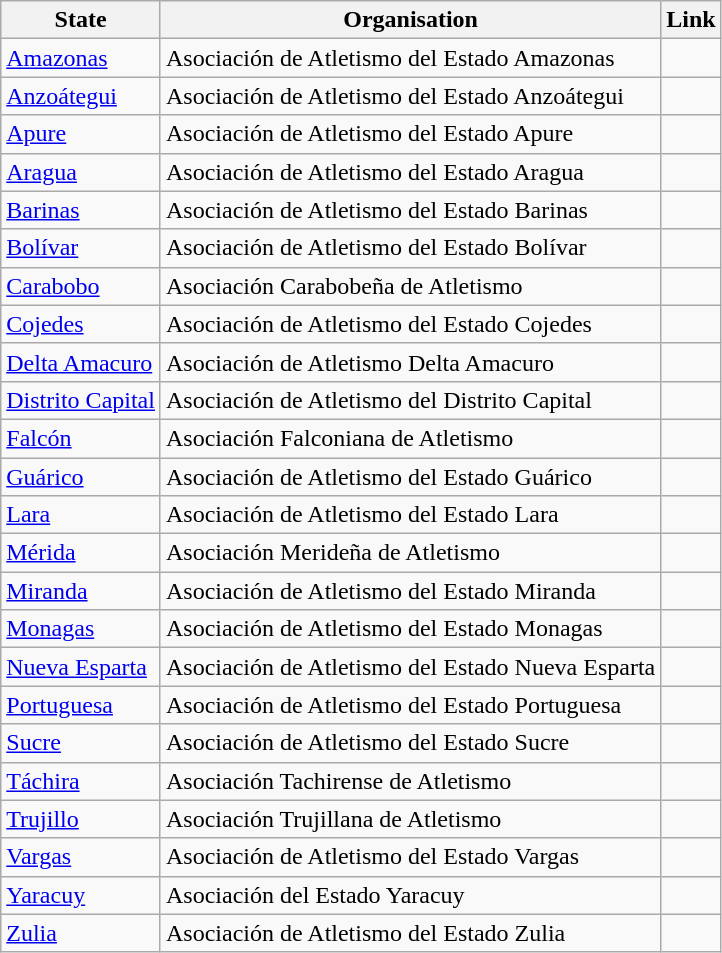<table class=wikitable>
<tr>
<th>State</th>
<th>Organisation</th>
<th>Link</th>
</tr>
<tr>
<td><a href='#'>Amazonas</a></td>
<td>Asociación de Atletismo del Estado Amazonas</td>
<td></td>
</tr>
<tr>
<td> <a href='#'>Anzoátegui</a></td>
<td>Asociación de Atletismo del Estado Anzoátegui</td>
<td></td>
</tr>
<tr>
<td> <a href='#'>Apure</a></td>
<td>Asociación de Atletismo del Estado Apure</td>
<td></td>
</tr>
<tr>
<td> <a href='#'>Aragua</a></td>
<td>Asociación de Atletismo del Estado Aragua</td>
<td></td>
</tr>
<tr>
<td> <a href='#'>Barinas</a></td>
<td>Asociación de Atletismo del Estado Barinas</td>
<td></td>
</tr>
<tr>
<td> <a href='#'>Bolívar</a></td>
<td>Asociación de Atletismo del Estado Bolívar</td>
<td></td>
</tr>
<tr>
<td> <a href='#'>Carabobo</a></td>
<td>Asociación Carabobeña de Atletismo</td>
<td></td>
</tr>
<tr>
<td> <a href='#'>Cojedes</a></td>
<td>Asociación de Atletismo del Estado Cojedes</td>
<td></td>
</tr>
<tr>
<td> <a href='#'>Delta Amacuro</a></td>
<td>Asociación de Atletismo Delta Amacuro</td>
<td></td>
</tr>
<tr>
<td> <a href='#'>Distrito Capital</a></td>
<td>Asociación de Atletismo del Distrito Capital</td>
<td></td>
</tr>
<tr>
<td> <a href='#'>Falcón</a></td>
<td>Asociación Falconiana de Atletismo</td>
<td></td>
</tr>
<tr>
<td><a href='#'>Guárico</a></td>
<td>Asociación de Atletismo del Estado Guárico</td>
<td></td>
</tr>
<tr>
<td> <a href='#'>Lara</a></td>
<td>Asociación de Atletismo del Estado Lara</td>
<td></td>
</tr>
<tr>
<td> <a href='#'>Mérida</a></td>
<td>Asociación Merideña de Atletismo</td>
<td></td>
</tr>
<tr>
<td> <a href='#'>Miranda</a></td>
<td>Asociación de Atletismo del Estado Miranda</td>
<td></td>
</tr>
<tr>
<td> <a href='#'>Monagas</a></td>
<td>Asociación de Atletismo del Estado Monagas</td>
<td></td>
</tr>
<tr>
<td> <a href='#'>Nueva Esparta</a></td>
<td>Asociación de Atletismo del Estado Nueva Esparta</td>
<td></td>
</tr>
<tr>
<td> <a href='#'>Portuguesa</a></td>
<td>Asociación de Atletismo del Estado Portuguesa</td>
<td></td>
</tr>
<tr>
<td> <a href='#'>Sucre</a></td>
<td>Asociación de Atletismo del Estado Sucre</td>
<td></td>
</tr>
<tr>
<td> <a href='#'>Táchira</a></td>
<td>Asociación Tachirense de Atletismo</td>
<td></td>
</tr>
<tr>
<td> <a href='#'>Trujillo</a></td>
<td>Asociación Trujillana de Atletismo</td>
<td></td>
</tr>
<tr>
<td> <a href='#'>Vargas</a></td>
<td>Asociación de Atletismo del Estado Vargas</td>
<td></td>
</tr>
<tr>
<td> <a href='#'>Yaracuy</a></td>
<td>Asociación del Estado Yaracuy</td>
<td></td>
</tr>
<tr>
<td> <a href='#'>Zulia</a></td>
<td>Asociación de Atletismo del Estado Zulia</td>
<td></td>
</tr>
</table>
